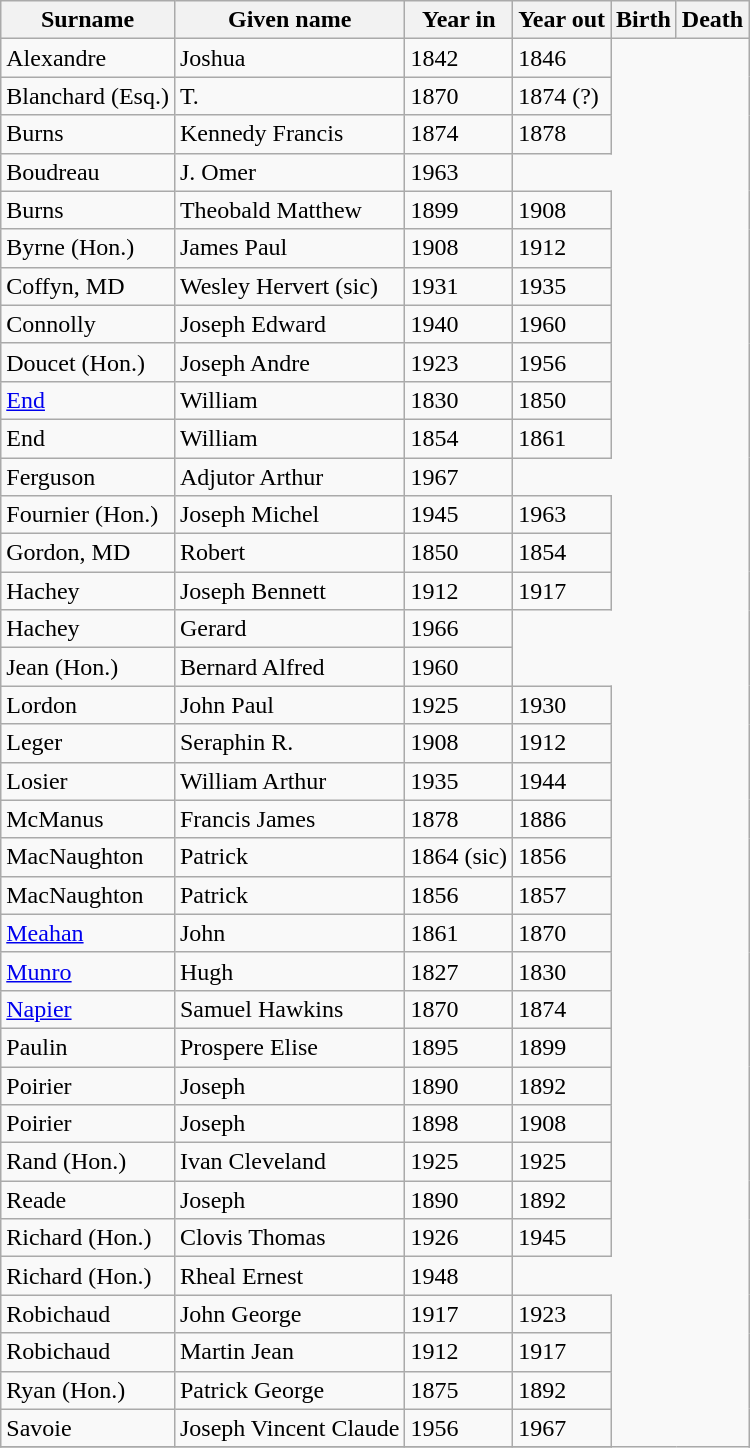<table class="wikitable sortable">
<tr>
<th>Surname</th>
<th>Given name</th>
<th>Year in</th>
<th>Year out</th>
<th>Birth</th>
<th>Death</th>
</tr>
<tr>
<td>Alexandre</td>
<td>Joshua</td>
<td>1842</td>
<td>1846</td>
</tr>
<tr>
<td>Blanchard (Esq.)</td>
<td>T.</td>
<td>1870</td>
<td>1874 (?)</td>
</tr>
<tr>
<td>Burns</td>
<td>Kennedy Francis</td>
<td>1874</td>
<td>1878</td>
</tr>
<tr>
<td>Boudreau</td>
<td>J. Omer</td>
<td>1963</td>
</tr>
<tr>
<td>Burns</td>
<td>Theobald Matthew</td>
<td>1899</td>
<td>1908</td>
</tr>
<tr>
<td>Byrne (Hon.)</td>
<td>James Paul</td>
<td>1908</td>
<td>1912</td>
</tr>
<tr>
<td>Coffyn, MD</td>
<td>Wesley Hervert (sic)</td>
<td>1931</td>
<td>1935</td>
</tr>
<tr>
<td>Connolly</td>
<td>Joseph Edward</td>
<td>1940</td>
<td>1960</td>
</tr>
<tr>
<td>Doucet (Hon.)</td>
<td>Joseph Andre</td>
<td>1923</td>
<td>1956</td>
</tr>
<tr>
<td><a href='#'>End</a></td>
<td>William</td>
<td>1830</td>
<td>1850</td>
</tr>
<tr>
<td>End</td>
<td>William</td>
<td>1854</td>
<td>1861</td>
</tr>
<tr>
<td>Ferguson</td>
<td>Adjutor Arthur</td>
<td>1967</td>
</tr>
<tr>
<td>Fournier (Hon.)</td>
<td>Joseph Michel</td>
<td>1945</td>
<td>1963</td>
</tr>
<tr>
<td>Gordon, MD</td>
<td>Robert</td>
<td>1850</td>
<td>1854</td>
</tr>
<tr>
<td>Hachey</td>
<td>Joseph Bennett</td>
<td>1912</td>
<td>1917</td>
</tr>
<tr>
<td>Hachey</td>
<td>Gerard</td>
<td>1966</td>
</tr>
<tr>
<td>Jean (Hon.)</td>
<td>Bernard Alfred</td>
<td>1960</td>
</tr>
<tr>
<td>Lordon</td>
<td>John Paul</td>
<td>1925</td>
<td>1930</td>
</tr>
<tr>
<td>Leger</td>
<td>Seraphin R.</td>
<td>1908</td>
<td>1912</td>
</tr>
<tr>
<td>Losier</td>
<td>William Arthur</td>
<td>1935</td>
<td>1944</td>
</tr>
<tr>
<td>McManus</td>
<td>Francis James</td>
<td>1878</td>
<td>1886</td>
</tr>
<tr>
<td>MacNaughton</td>
<td>Patrick</td>
<td>1864 (sic)</td>
<td>1856</td>
</tr>
<tr>
<td>MacNaughton</td>
<td>Patrick</td>
<td>1856</td>
<td>1857</td>
</tr>
<tr>
<td><a href='#'>Meahan</a></td>
<td>John</td>
<td>1861</td>
<td>1870</td>
</tr>
<tr>
<td><a href='#'>Munro</a></td>
<td>Hugh</td>
<td>1827</td>
<td>1830</td>
</tr>
<tr>
<td><a href='#'>Napier</a></td>
<td>Samuel Hawkins</td>
<td>1870</td>
<td>1874</td>
</tr>
<tr>
<td>Paulin</td>
<td>Prospere Elise</td>
<td>1895</td>
<td>1899</td>
</tr>
<tr>
<td>Poirier</td>
<td>Joseph</td>
<td>1890</td>
<td>1892</td>
</tr>
<tr>
<td>Poirier</td>
<td>Joseph</td>
<td>1898</td>
<td>1908</td>
</tr>
<tr>
<td>Rand (Hon.)</td>
<td>Ivan Cleveland</td>
<td>1925</td>
<td>1925</td>
</tr>
<tr>
<td>Reade</td>
<td>Joseph</td>
<td>1890</td>
<td>1892</td>
</tr>
<tr>
<td>Richard (Hon.)</td>
<td>Clovis Thomas</td>
<td>1926</td>
<td>1945</td>
</tr>
<tr>
<td>Richard (Hon.)</td>
<td>Rheal Ernest</td>
<td>1948</td>
</tr>
<tr>
<td>Robichaud</td>
<td>John George</td>
<td>1917</td>
<td>1923</td>
</tr>
<tr>
<td>Robichaud</td>
<td>Martin Jean</td>
<td>1912</td>
<td>1917</td>
</tr>
<tr>
<td>Ryan (Hon.)</td>
<td>Patrick George</td>
<td>1875</td>
<td>1892</td>
</tr>
<tr>
<td>Savoie</td>
<td>Joseph Vincent Claude</td>
<td>1956</td>
<td>1967</td>
</tr>
<tr>
</tr>
</table>
